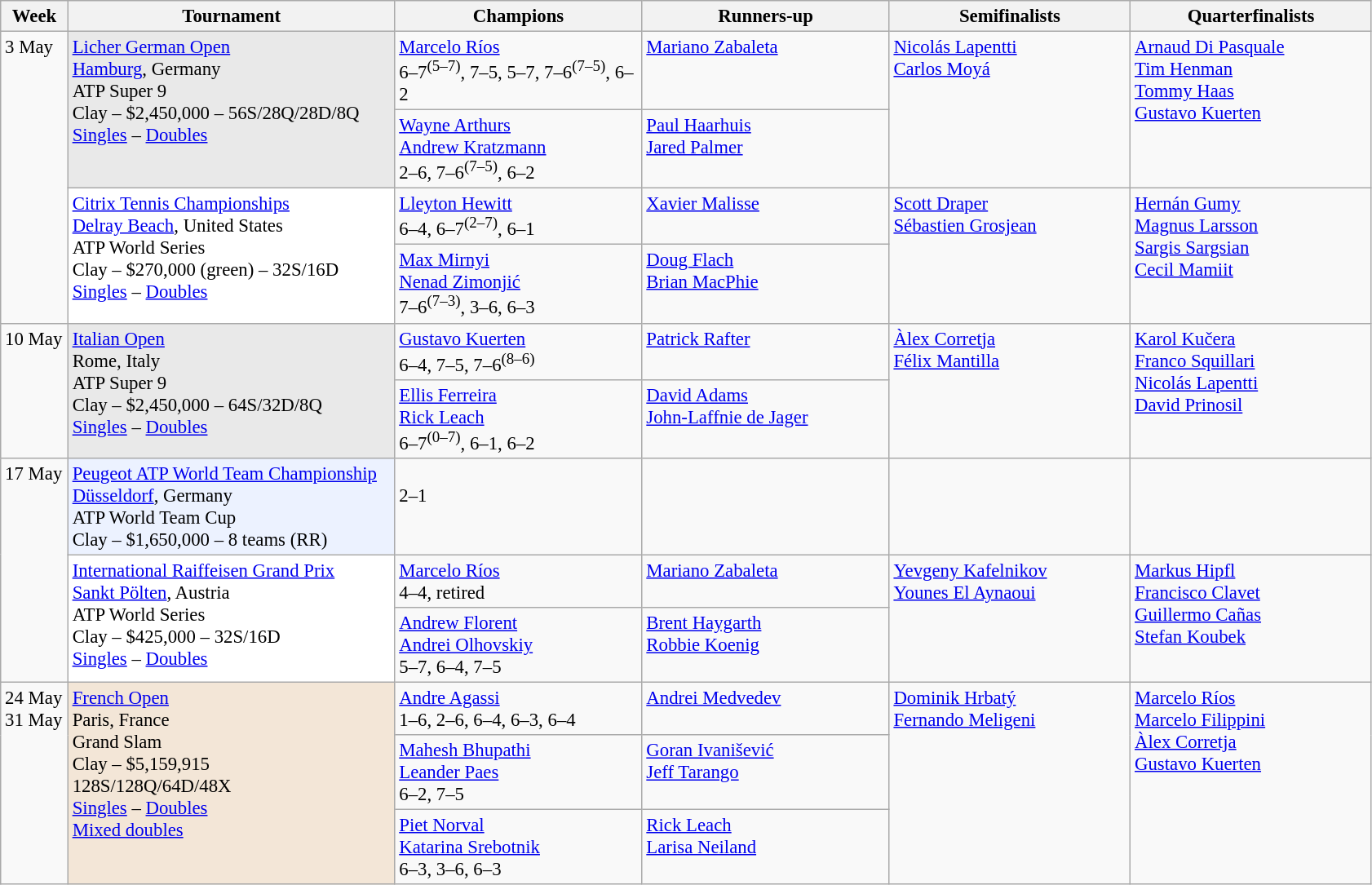<table class=wikitable style=font-size:95%>
<tr>
<th style="width:48px;">Week</th>
<th style="width:260px;">Tournament</th>
<th style="width:195px;">Champions</th>
<th style="width:195px;">Runners-up</th>
<th style="width:190px;">Semifinalists</th>
<th style="width:190px;">Quarterfinalists</th>
</tr>
<tr valign=top>
<td rowspan=4>3 May</td>
<td bgcolor="#E9E9E9" rowspan=2><a href='#'>Licher German Open</a><br><a href='#'>Hamburg</a>, Germany<br>ATP Super 9<br>Clay – $2,450,000 – 56S/28Q/28D/8Q<br><a href='#'>Singles</a> – <a href='#'>Doubles</a></td>
<td> <a href='#'>Marcelo Ríos</a><br>6–7<sup>(5–7)</sup>, 7–5, 5–7, 7–6<sup>(7–5)</sup>, 6–2</td>
<td> <a href='#'>Mariano Zabaleta</a></td>
<td rowspan=2> <a href='#'>Nicolás Lapentti</a><br> <a href='#'>Carlos Moyá</a></td>
<td rowspan=2> <a href='#'>Arnaud Di Pasquale</a><br> <a href='#'>Tim Henman</a><br> <a href='#'>Tommy Haas</a><br> <a href='#'>Gustavo Kuerten</a></td>
</tr>
<tr valign=top>
<td> <a href='#'>Wayne Arthurs</a><br> <a href='#'>Andrew Kratzmann</a><br>2–6, 7–6<sup>(7–5)</sup>, 6–2</td>
<td> <a href='#'>Paul Haarhuis</a><br> <a href='#'>Jared Palmer</a></td>
</tr>
<tr valign=top>
<td bgcolor="#ffffff" rowspan=2><a href='#'>Citrix Tennis Championships</a><br> <a href='#'>Delray Beach</a>, United States<br>ATP World Series<br>Clay – $270,000 (green) – 32S/16D<br><a href='#'>Singles</a> – <a href='#'>Doubles</a></td>
<td> <a href='#'>Lleyton Hewitt</a><br>6–4, 6–7<sup>(2–7)</sup>, 6–1</td>
<td> <a href='#'>Xavier Malisse</a></td>
<td rowspan=2> <a href='#'>Scott Draper</a><br> <a href='#'>Sébastien Grosjean</a></td>
<td rowspan=2> <a href='#'>Hernán Gumy</a><br> <a href='#'>Magnus Larsson</a><br> <a href='#'>Sargis Sargsian</a><br> <a href='#'>Cecil Mamiit</a></td>
</tr>
<tr valign=top>
<td> <a href='#'>Max Mirnyi</a><br> <a href='#'>Nenad Zimonjić</a><br>7–6<sup>(7–3)</sup>, 3–6, 6–3</td>
<td> <a href='#'>Doug Flach</a><br> <a href='#'>Brian MacPhie</a></td>
</tr>
<tr valign=top>
<td rowspan=2>10 May</td>
<td bgcolor="#E9E9E9" rowspan=2><a href='#'>Italian Open</a><br> Rome, Italy<br>ATP Super 9<br>Clay – $2,450,000 – 64S/32D/8Q<br><a href='#'>Singles</a> – <a href='#'>Doubles</a></td>
<td> <a href='#'>Gustavo Kuerten</a><br>6–4, 7–5, 7–6<sup>(8–6)</sup></td>
<td> <a href='#'>Patrick Rafter</a></td>
<td rowspan=2> <a href='#'>Àlex Corretja</a><br> <a href='#'>Félix Mantilla</a></td>
<td rowspan=2> <a href='#'>Karol Kučera</a><br> <a href='#'>Franco Squillari</a><br> <a href='#'>Nicolás Lapentti</a><br> <a href='#'>David Prinosil</a></td>
</tr>
<tr valign=top>
<td> <a href='#'>Ellis Ferreira</a><br> <a href='#'>Rick Leach</a><br>6–7<sup>(0–7)</sup>, 6–1, 6–2</td>
<td> <a href='#'>David Adams</a><br> <a href='#'>John-Laffnie de Jager</a></td>
</tr>
<tr valign=top>
<td rowspan=3>17 May</td>
<td bgcolor="#ECF2FF" rowspan=1><a href='#'>Peugeot ATP World Team Championship</a><br> <a href='#'>Düsseldorf</a>, Germany<br>ATP World Team Cup<br>Clay – $1,650,000 – 8 teams (RR)</td>
<td><br>2–1</td>
<td></td>
<td><br><br></td>
<td><br><br></td>
</tr>
<tr valign=top>
<td bgcolor="#ffffff" rowspan=2><a href='#'>International Raiffeisen Grand Prix</a><br> <a href='#'>Sankt Pölten</a>, Austria<br>ATP World Series<br>Clay – $425,000 – 32S/16D<br><a href='#'>Singles</a> – <a href='#'>Doubles</a></td>
<td> <a href='#'>Marcelo Ríos</a><br>4–4, retired</td>
<td> <a href='#'>Mariano Zabaleta</a></td>
<td rowspan=2> <a href='#'>Yevgeny Kafelnikov</a><br> <a href='#'>Younes El Aynaoui</a></td>
<td rowspan=2> <a href='#'>Markus Hipfl</a><br> <a href='#'>Francisco Clavet</a><br> <a href='#'>Guillermo Cañas</a><br> <a href='#'>Stefan Koubek</a></td>
</tr>
<tr valign=top>
<td> <a href='#'>Andrew Florent</a><br> <a href='#'>Andrei Olhovskiy</a><br>5–7, 6–4, 7–5</td>
<td> <a href='#'>Brent Haygarth</a><br> <a href='#'>Robbie Koenig</a></td>
</tr>
<tr valign=top>
<td rowspan=3>24 May<br>31 May</td>
<td bgcolor="#F3E6D7" rowspan=3><a href='#'>French Open</a><br> Paris, France<br>Grand Slam<br>Clay – $5,159,915<br>128S/128Q/64D/48X<br><a href='#'>Singles</a> – <a href='#'>Doubles</a> <br> <a href='#'>Mixed doubles</a></td>
<td> <a href='#'>Andre Agassi</a><br>1–6, 2–6, 6–4, 6–3, 6–4</td>
<td> <a href='#'>Andrei Medvedev</a></td>
<td rowspan=3> <a href='#'>Dominik Hrbatý</a><br> <a href='#'>Fernando Meligeni</a></td>
<td rowspan=3> <a href='#'>Marcelo Ríos</a><br> <a href='#'>Marcelo Filippini</a><br> <a href='#'>Àlex Corretja</a><br> <a href='#'>Gustavo Kuerten</a></td>
</tr>
<tr valign=top>
<td> <a href='#'>Mahesh Bhupathi</a><br> <a href='#'>Leander Paes</a><br>6–2, 7–5</td>
<td> <a href='#'>Goran Ivanišević</a><br> <a href='#'>Jeff Tarango</a></td>
</tr>
<tr valign=top>
<td> <a href='#'>Piet Norval</a><br> <a href='#'>Katarina Srebotnik</a><br>6–3, 3–6, 6–3</td>
<td> <a href='#'>Rick Leach</a><br> <a href='#'>Larisa Neiland</a></td>
</tr>
</table>
